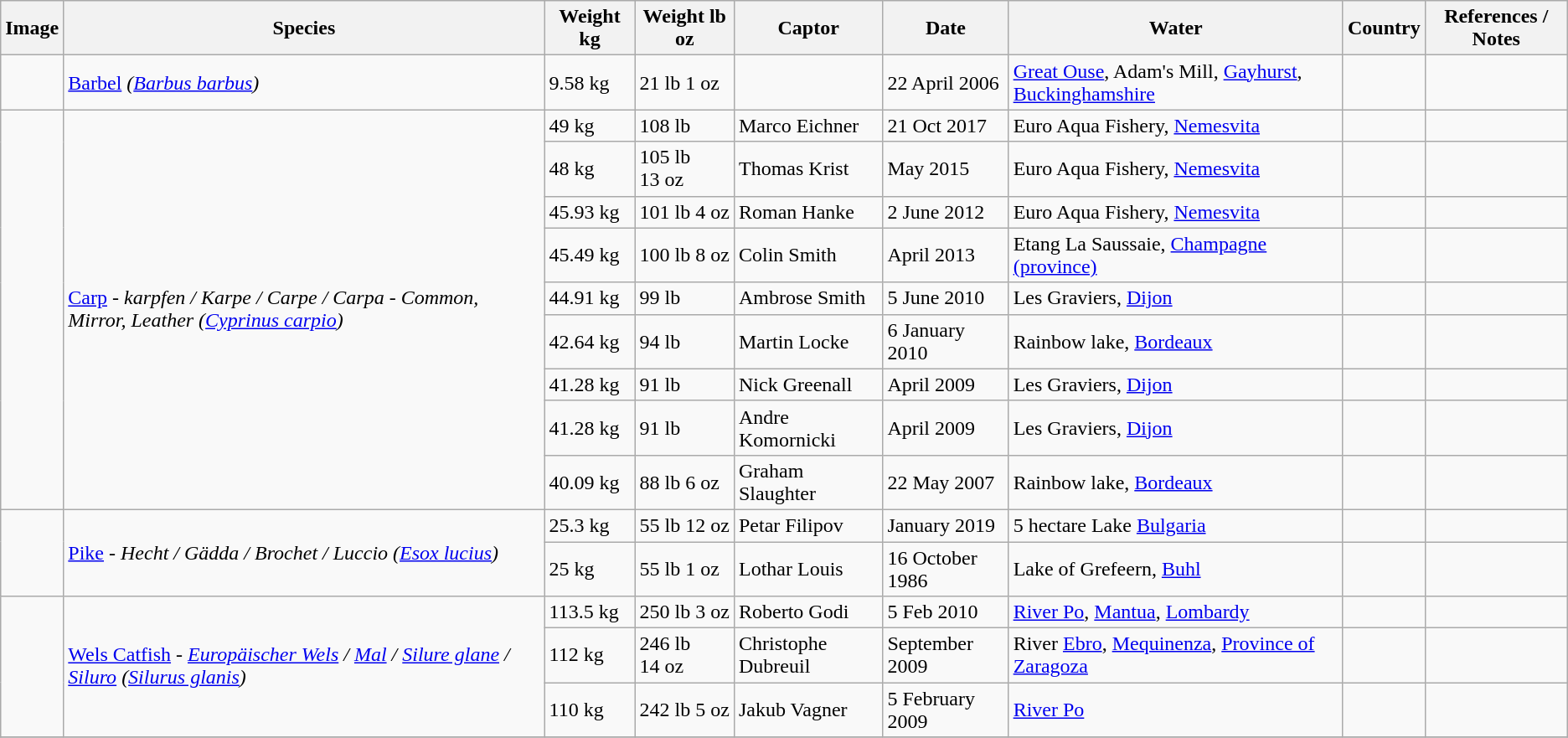<table class="wikitable" border="1">
<tr>
<th>Image</th>
<th>Species</th>
<th>Weight kg</th>
<th>Weight lb oz</th>
<th>Captor</th>
<th>Date</th>
<th>Water</th>
<th>Country</th>
<th>References / Notes</th>
</tr>
<tr>
<td rowspan="1"></td>
<td rowspan="1"><a href='#'>Barbel</a> <em>(<a href='#'>Barbus barbus</a>)</em></td>
<td>9.58 kg</td>
<td>21 lb 1 oz</td>
<td></td>
<td>22 April 2006</td>
<td><a href='#'>Great Ouse</a>, Adam's Mill, <a href='#'>Gayhurst</a>, <a href='#'>Buckinghamshire</a></td>
<td></td>
<td></td>
</tr>
<tr>
<td rowspan="9"></td>
<td rowspan="9"><a href='#'>Carp</a>  - <em>karpfen / Karpe / Carpe / Carpa - Common, Mirror, Leather</em>   <em>(<a href='#'>Cyprinus carpio</a>)</em></td>
<td>49 kg</td>
<td>108 lb</td>
<td>Marco Eichner </td>
<td>21 Oct 2017</td>
<td>Euro Aqua Fishery, <a href='#'>Nemesvita</a></td>
<td></td>
<td></td>
</tr>
<tr>
<td>48 kg</td>
<td>105 lb 13 oz</td>
<td>Thomas Krist </td>
<td>May 2015</td>
<td>Euro Aqua Fishery, <a href='#'>Nemesvita</a></td>
<td></td>
<td></td>
</tr>
<tr>
<td>45.93 kg</td>
<td>101 lb 4 oz</td>
<td>Roman Hanke </td>
<td>2 June 2012</td>
<td>Euro Aqua Fishery, <a href='#'>Nemesvita</a></td>
<td></td>
<td></td>
</tr>
<tr>
<td>45.49 kg</td>
<td>100 lb 8 oz</td>
<td>Colin Smith </td>
<td>April 2013</td>
<td>Etang La Saussaie, <a href='#'>Champagne (province)</a></td>
<td></td>
<td></td>
</tr>
<tr>
<td>44.91 kg</td>
<td>99 lb</td>
<td>Ambrose Smith </td>
<td>5 June 2010</td>
<td>Les Graviers, <a href='#'>Dijon</a></td>
<td></td>
<td></td>
</tr>
<tr>
<td>42.64 kg</td>
<td>94 lb</td>
<td>Martin Locke </td>
<td>6 January 2010</td>
<td>Rainbow lake, <a href='#'>Bordeaux</a></td>
<td></td>
<td></td>
</tr>
<tr>
<td>41.28 kg</td>
<td>91 lb</td>
<td>Nick Greenall </td>
<td>April 2009</td>
<td>Les Graviers, <a href='#'>Dijon</a></td>
<td></td>
<td></td>
</tr>
<tr>
<td>41.28 kg</td>
<td>91 lb</td>
<td>Andre Komornicki </td>
<td>April 2009</td>
<td>Les Graviers, <a href='#'>Dijon</a></td>
<td></td>
<td></td>
</tr>
<tr>
<td>40.09 kg</td>
<td>88 lb 6 oz</td>
<td>Graham Slaughter </td>
<td>22 May 2007</td>
<td>Rainbow lake, <a href='#'>Bordeaux</a></td>
<td></td>
<td></td>
</tr>
<tr>
<td rowspan="2"></td>
<td rowspan="2"><a href='#'>Pike</a>  - <em> Hecht / Gädda / Brochet / Luccio</em>  <em>(<a href='#'>Esox lucius</a>)</em></td>
<td>25.3 kg</td>
<td>55 lb 12 oz</td>
<td>Petar Filipov</td>
<td>January 2019</td>
<td>5 hectare Lake <a href='#'>Bulgaria</a></td>
<td></td>
<td></td>
</tr>
<tr>
<td>25 kg</td>
<td>55 lb 1 oz</td>
<td>Lothar Louis</td>
<td>16 October 1986</td>
<td>Lake of Grefeern, <a href='#'>Buhl</a></td>
<td></td>
<td></td>
</tr>
<tr>
<td rowspan="3"></td>
<td rowspan="3"><a href='#'>Wels Catfish</a> - <em><a href='#'>Europäischer Wels</a> / <a href='#'>Mal</a> / <a href='#'>Silure glane</a> / <a href='#'>Siluro</a></em>  <em>(<a href='#'>Silurus glanis</a>)</em></td>
<td>113.5 kg</td>
<td>250 lb 3 oz</td>
<td>Roberto Godi</td>
<td>5 Feb 2010</td>
<td><a href='#'>River Po</a>, <a href='#'>Mantua</a>, <a href='#'>Lombardy</a></td>
<td></td>
<td></td>
</tr>
<tr>
<td>112 kg</td>
<td>246 lb 14 oz</td>
<td>Christophe Dubreuil </td>
<td>September 2009</td>
<td>River <a href='#'>Ebro</a>, <a href='#'>Mequinenza</a>, <a href='#'>Province of Zaragoza</a></td>
<td></td>
<td></td>
</tr>
<tr>
<td>110 kg</td>
<td>242 lb 5 oz</td>
<td>Jakub Vagner </td>
<td>5 February 2009</td>
<td><a href='#'>River Po</a></td>
<td></td>
<td></td>
</tr>
<tr>
</tr>
</table>
